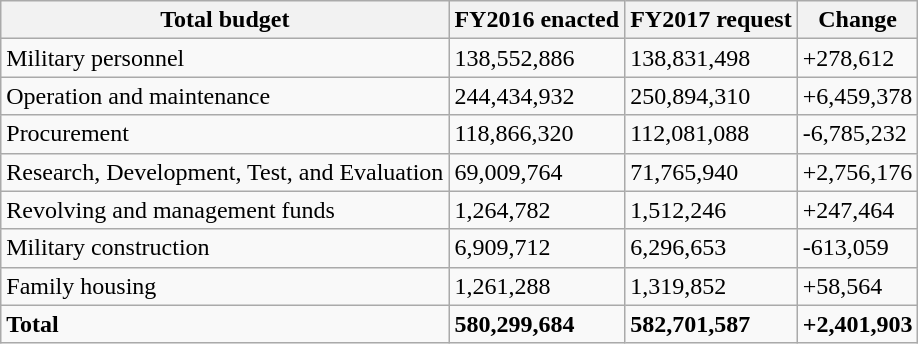<table class="wikitable">
<tr>
<th>Total budget</th>
<th>FY2016 enacted</th>
<th>FY2017 request</th>
<th>Change</th>
</tr>
<tr>
<td>Military personnel</td>
<td>138,552,886</td>
<td>138,831,498</td>
<td>+278,612</td>
</tr>
<tr>
<td>Operation and maintenance</td>
<td>244,434,932</td>
<td>250,894,310</td>
<td>+6,459,378</td>
</tr>
<tr>
<td>Procurement</td>
<td>118,866,320</td>
<td>112,081,088</td>
<td>-6,785,232</td>
</tr>
<tr>
<td>Research, Development, Test, and Evaluation</td>
<td>69,009,764</td>
<td>71,765,940</td>
<td>+2,756,176</td>
</tr>
<tr>
<td>Revolving and management funds</td>
<td>1,264,782</td>
<td>1,512,246</td>
<td>+247,464</td>
</tr>
<tr>
<td>Military construction</td>
<td>6,909,712</td>
<td>6,296,653</td>
<td>-613,059</td>
</tr>
<tr>
<td>Family housing</td>
<td>1,261,288</td>
<td>1,319,852</td>
<td>+58,564</td>
</tr>
<tr>
<td><strong>Total</strong></td>
<td><strong>580,299,684</strong></td>
<td><strong>582,701,587</strong></td>
<td><strong>+2,401,903</strong></td>
</tr>
</table>
